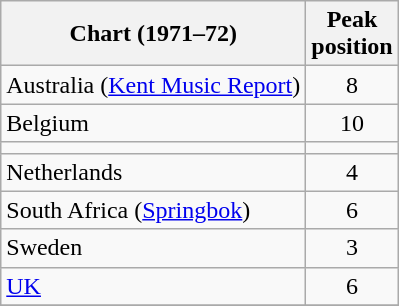<table class="wikitable sortable">
<tr>
<th>Chart (1971–72)</th>
<th>Peak<br>position</th>
</tr>
<tr>
<td>Australia (<a href='#'>Kent Music Report</a>)</td>
<td style="text-align:center;">8</td>
</tr>
<tr>
<td>Belgium</td>
<td style="text-align:center;">10</td>
</tr>
<tr>
<td></td>
</tr>
<tr>
<td>Netherlands</td>
<td style="text-align:center;">4</td>
</tr>
<tr>
<td>South Africa (<a href='#'>Springbok</a>)</td>
<td align="center">6</td>
</tr>
<tr>
<td>Sweden</td>
<td style="text-align:center;">3</td>
</tr>
<tr>
<td><a href='#'>UK</a></td>
<td style="text-align:center;">6</td>
</tr>
<tr>
</tr>
</table>
